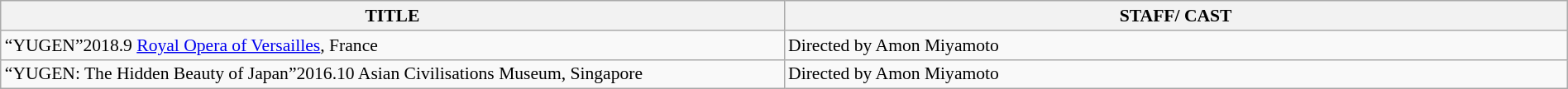<table class="wikitable"  style="font-size:90%; width:100%;">
<tr>
<th>TITLE</th>
<th>STAFF/ CAST</th>
</tr>
<tr valign="top">
<td style="width:50%">“YUGEN”2018.9 <a href='#'>Royal Opera of Versailles</a>, France</td>
<td>Directed by Amon Miyamoto</td>
</tr>
<tr valign="top">
<td style="width:50%">“YUGEN: The Hidden Beauty of Japan”2016.10 Asian Civilisations Museum, Singapore</td>
<td>Directed by Amon Miyamoto</td>
</tr>
</table>
